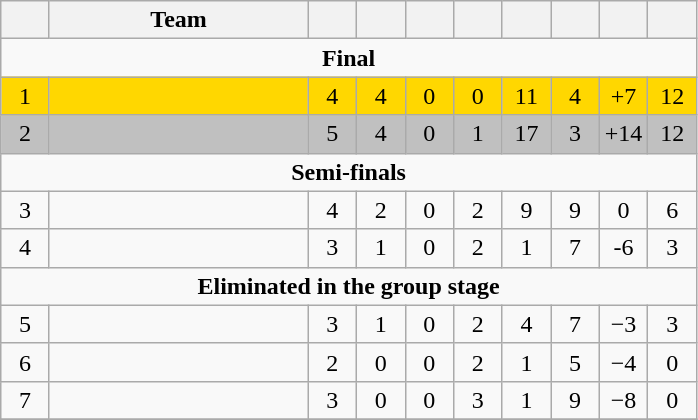<table class="wikitable" style="text-align:center">
<tr>
<th width="25"></th>
<th width="165">Team</th>
<th width="25"></th>
<th width="25"></th>
<th width="25"></th>
<th width="25"></th>
<th width="25"></th>
<th width="25"></th>
<th width="25"></th>
<th width="25"></th>
</tr>
<tr>
<td colspan=10><strong>Final</strong></td>
</tr>
<tr style="background:#FFD700;">
<td>1</td>
<td align=left></td>
<td>4</td>
<td>4</td>
<td>0</td>
<td>0</td>
<td>11</td>
<td>4</td>
<td>+7</td>
<td>12</td>
</tr>
<tr style="background:#C0C0C0;">
<td>2</td>
<td align=left></td>
<td>5</td>
<td>4</td>
<td>0</td>
<td>1</td>
<td>17</td>
<td>3</td>
<td>+14</td>
<td>12</td>
</tr>
<tr>
<td colspan=10><strong>Semi-finals</strong></td>
</tr>
<tr>
<td>3</td>
<td align=left></td>
<td>4</td>
<td>2</td>
<td>0</td>
<td>2</td>
<td>9</td>
<td>9</td>
<td>0</td>
<td>6</td>
</tr>
<tr>
<td>4</td>
<td align=left></td>
<td>3</td>
<td>1</td>
<td>0</td>
<td>2</td>
<td>1</td>
<td>7</td>
<td>-6</td>
<td>3</td>
</tr>
<tr>
<td colspan=10><strong>Eliminated in the group stage</strong></td>
</tr>
<tr>
<td>5</td>
<td align=left></td>
<td>3</td>
<td>1</td>
<td>0</td>
<td>2</td>
<td>4</td>
<td>7</td>
<td>−3</td>
<td>3</td>
</tr>
<tr>
<td>6</td>
<td align=left></td>
<td>2</td>
<td>0</td>
<td>0</td>
<td>2</td>
<td>1</td>
<td>5</td>
<td>−4</td>
<td>0</td>
</tr>
<tr>
<td>7</td>
<td align=left></td>
<td>3</td>
<td>0</td>
<td>0</td>
<td>3</td>
<td>1</td>
<td>9</td>
<td>−8</td>
<td>0</td>
</tr>
<tr>
</tr>
</table>
